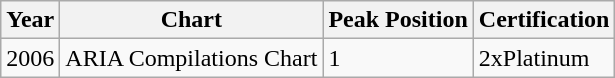<table class="wikitable">
<tr>
<th>Year</th>
<th>Chart</th>
<th>Peak Position</th>
<th>Certification</th>
</tr>
<tr>
<td>2006</td>
<td>ARIA Compilations Chart</td>
<td>1</td>
<td>2xPlatinum</td>
</tr>
</table>
